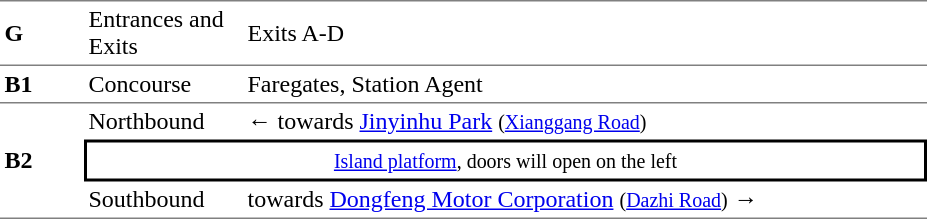<table table border=0 cellspacing=0 cellpadding=3>
<tr>
<td style="border-top:solid 1px gray;border-bottom:solid 1px gray;" width=50><strong>G</strong></td>
<td style="border-top:solid 1px gray;border-bottom:solid 1px gray;" width=100>Entrances and Exits</td>
<td style="border-top:solid 1px gray;border-bottom:solid 1px gray;" width=450>Exits A-D</td>
</tr>
<tr>
<td style="border-top:solid 0px gray;border-bottom:solid 1px gray;" width=50><strong>B1</strong></td>
<td style="border-top:solid 0px gray;border-bottom:solid 1px gray;" width=100>Concourse</td>
<td style="border-top:solid 0px gray;border-bottom:solid 1px gray;" width=450>Faregates, Station Agent</td>
</tr>
<tr>
<td style="border-bottom:solid 1px gray;" rowspan=3><strong>B2</strong></td>
<td>Northbound</td>
<td>←  towards <a href='#'>Jinyinhu Park</a> <small>(<a href='#'>Xianggang Road</a>)</small></td>
</tr>
<tr>
<td style="border-right:solid 2px black;border-left:solid 2px black;border-top:solid 2px black;border-bottom:solid 2px black;text-align:center;" colspan=2><small><a href='#'>Island platform</a>, doors will open on the left</small></td>
</tr>
<tr>
<td style="border-bottom:solid 1px gray;">Southbound</td>
<td style="border-bottom:solid 1px gray;"> towards <a href='#'>Dongfeng Motor Corporation</a> <small>(<a href='#'>Dazhi Road</a>)</small> →</td>
</tr>
</table>
